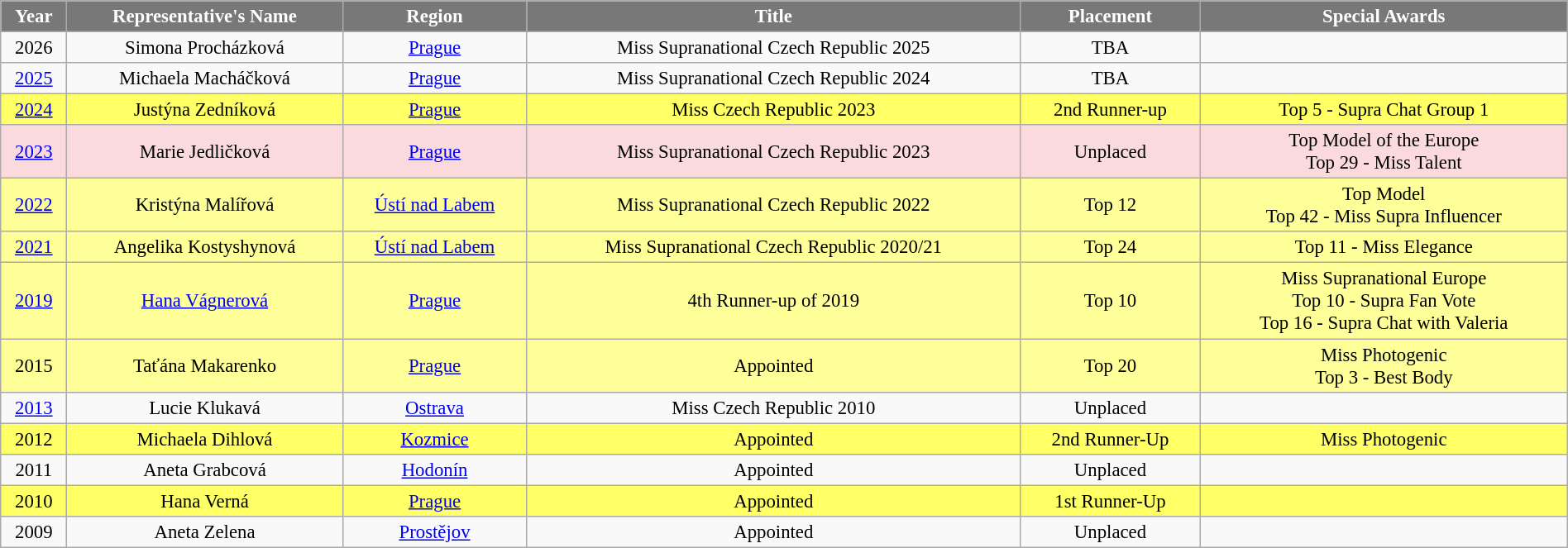<table class="wikitable" style="font-size: 95%; text-align:center; width:100%">
<tr>
<th style="background-color:#787878;color:#FFFFFF;">Year</th>
<th style="background-color:#787878;color:#FFFFFF;">Representative's Name</th>
<th style="background-color:#787878;color:#FFFFFF;">Region</th>
<th style="background-color:#787878;color:#FFFFFF;">Title</th>
<th style="background-color:#787878;color:#FFFFFF;">Placement</th>
<th style="background-color:#787878;color:#FFFFFF;">Special Awards</th>
</tr>
<tr>
<td>2026</td>
<td>Simona Procházková</td>
<td><a href='#'>Prague</a></td>
<td>Miss Supranational Czech Republic 2025</td>
<td>TBA</td>
<td></td>
</tr>
<tr>
<td><a href='#'>2025</a></td>
<td>Michaela Macháčková</td>
<td><a href='#'>Prague</a></td>
<td>Miss Supranational Czech Republic 2024</td>
<td>TBA</td>
<td></td>
</tr>
<tr style=background-color:#FFFF66>
<td><a href='#'>2024</a></td>
<td>Justýna Zedníková</td>
<td><a href='#'>Prague</a></td>
<td>Miss Czech Republic 2023</td>
<td>2nd Runner-up</td>
<td>Top 5 - Supra Chat Group 1</td>
</tr>
<tr style="background-color:#FADADD;">
<td><a href='#'>2023</a></td>
<td>Marie Jedličková</td>
<td><a href='#'>Prague</a></td>
<td>Miss Supranational Czech Republic 2023</td>
<td>Unplaced</td>
<td>Top Model of the Europe<br>Top 29 - Miss Talent</td>
</tr>
<tr style="background-color:#FFFF99; ">
<td><a href='#'>2022</a></td>
<td>Kristýna Malířová</td>
<td><a href='#'>Ústí nad Labem</a></td>
<td>Miss Supranational Czech Republic 2022</td>
<td>Top 12</td>
<td>Top Model<br>Top 42 - Miss Supra Influencer</td>
</tr>
<tr style="background-color:#FFFF99; ">
<td><a href='#'>2021</a></td>
<td>Angelika Kostyshynová</td>
<td><a href='#'>Ústí nad Labem</a></td>
<td>Miss Supranational Czech Republic 2020/21</td>
<td>Top 24</td>
<td>Top 11 - Miss Elegance</td>
</tr>
<tr style="background-color:#FFFF99; ">
<td><a href='#'>2019</a></td>
<td><a href='#'>Hana Vágnerová</a></td>
<td><a href='#'>Prague</a></td>
<td>4th Runner-up of 2019</td>
<td>Top 10</td>
<td>Miss Supranational Europe<br>Top 10 - Supra Fan Vote<br>Top 16 - Supra Chat with Valeria</td>
</tr>
<tr style="background-color:#FFFF99; ">
<td>2015</td>
<td>Taťána Makarenko</td>
<td><a href='#'>Prague</a></td>
<td>Appointed</td>
<td>Top 20</td>
<td>Miss Photogenic<br>Top 3 - Best Body</td>
</tr>
<tr>
<td><a href='#'>2013</a></td>
<td>Lucie Klukavá</td>
<td><a href='#'>Ostrava</a></td>
<td>Miss Czech Republic 2010</td>
<td>Unplaced</td>
<td></td>
</tr>
<tr style="background-color:#FFFF66;">
<td>2012</td>
<td>Michaela Dihlová</td>
<td><a href='#'>Kozmice</a></td>
<td>Appointed</td>
<td>2nd Runner-Up</td>
<td>Miss Photogenic</td>
</tr>
<tr>
<td>2011</td>
<td>Aneta Grabcová</td>
<td><a href='#'>Hodonín</a></td>
<td>Appointed</td>
<td>Unplaced</td>
<td></td>
</tr>
<tr style="background-color:#FFFF66;">
<td>2010</td>
<td>Hana Verná</td>
<td><a href='#'>Prague</a></td>
<td>Appointed</td>
<td>1st Runner-Up</td>
<td></td>
</tr>
<tr>
<td>2009</td>
<td>Aneta Zelena</td>
<td><a href='#'>Prostějov</a></td>
<td>Appointed</td>
<td>Unplaced</td>
<td></td>
</tr>
</table>
